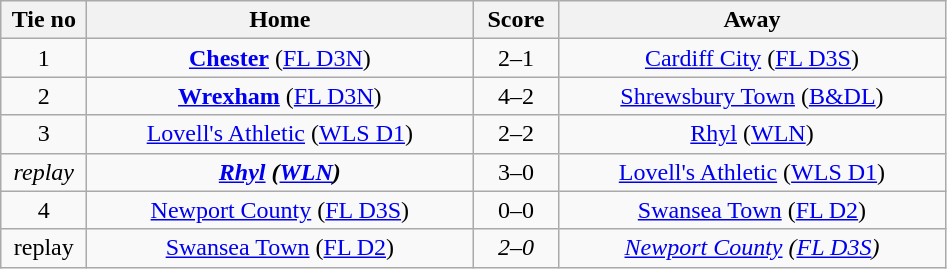<table class="wikitable" style="text-align:center">
<tr>
<th width=50>Tie no</th>
<th width=250>Home</th>
<th width=50>Score</th>
<th width=250>Away</th>
</tr>
<tr>
<td>1</td>
<td><strong><a href='#'>Chester</a></strong> (<a href='#'>FL D3N</a>)</td>
<td>2–1</td>
<td><a href='#'>Cardiff City</a> (<a href='#'>FL D3S</a>)</td>
</tr>
<tr>
<td>2</td>
<td><strong><a href='#'>Wrexham</a></strong> (<a href='#'>FL D3N</a>)</td>
<td>4–2</td>
<td><a href='#'>Shrewsbury Town</a> (<a href='#'>B&DL</a>)</td>
</tr>
<tr>
<td>3</td>
<td><a href='#'>Lovell's Athletic</a> (<a href='#'>WLS D1</a>)</td>
<td>2–2</td>
<td><a href='#'>Rhyl</a> (<a href='#'>WLN</a>)</td>
</tr>
<tr>
<td><em>replay</em></td>
<td><strong><em><a href='#'>Rhyl</a><strong> (<a href='#'>WLN</a>)<em></td>
<td></em>3–0<em></td>
<td></em><a href='#'>Lovell's Athletic</a> (<a href='#'>WLS D1</a>)<em></td>
</tr>
<tr>
<td>4</td>
<td><a href='#'>Newport County</a> (<a href='#'>FL D3S</a>)</td>
<td>0–0</td>
<td><a href='#'>Swansea Town</a> (<a href='#'>FL D2</a>)</td>
</tr>
<tr>
<td></em>replay<em></td>
<td></em></strong><a href='#'>Swansea Town</a></strong> (<a href='#'>FL D2</a>)</em></td>
<td><em>2–0</em></td>
<td><em><a href='#'>Newport County</a> (<a href='#'>FL D3S</a>)</em></td>
</tr>
</table>
